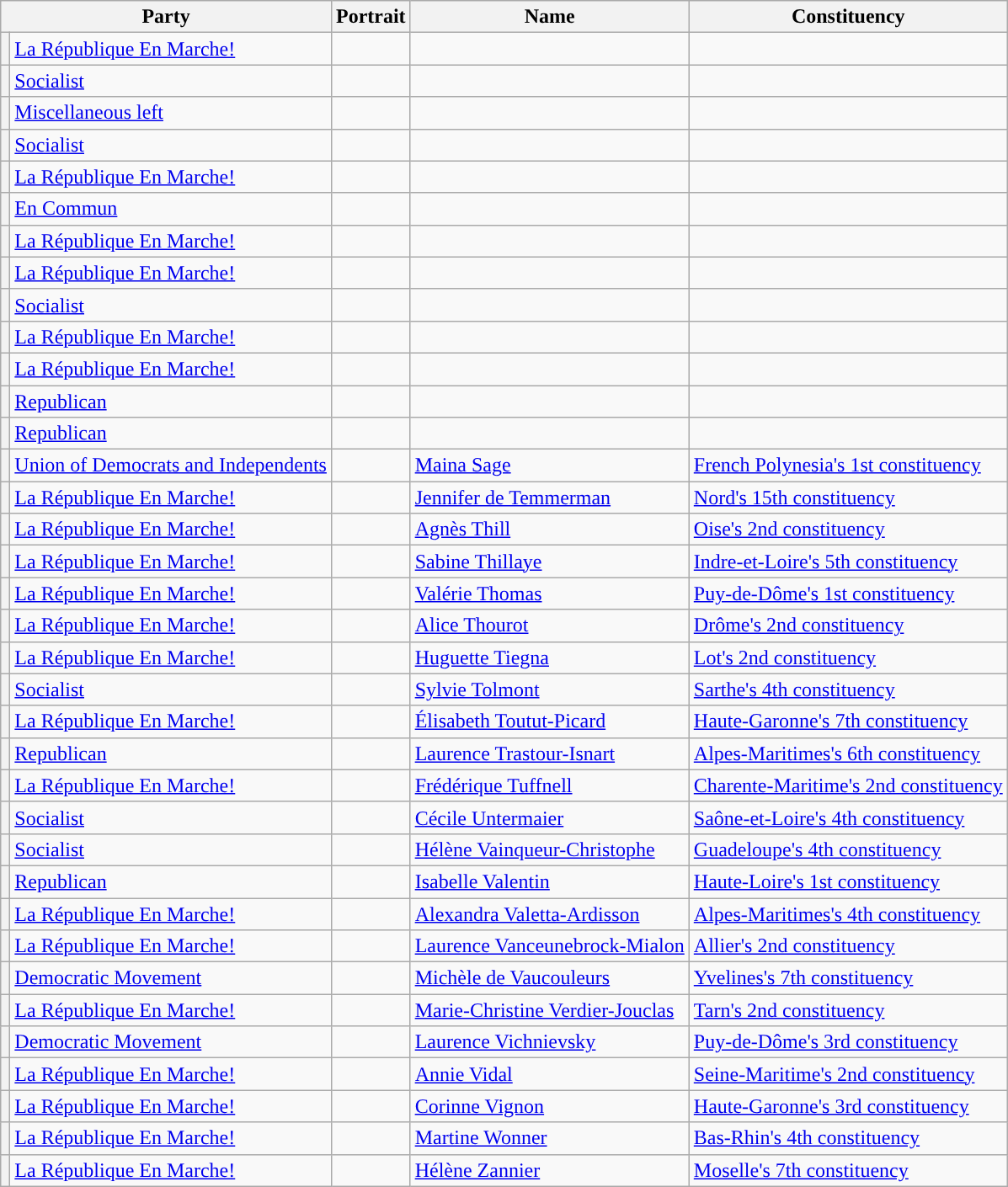<table class="wikitable sortable">
<tr>
<th colspan="2">Party</th>
<th>Portrait</th>
<th>Name</th>
<th>Constituency</th>
</tr>
<tr>
<th style="background-color: "></th>
<td><a href='#'>La République En Marche!</a></td>
<td></td>
<td></td>
<td></td>
</tr>
<tr>
<th style="background-color: "></th>
<td><a href='#'>Socialist</a></td>
<td></td>
<td></td>
<td></td>
</tr>
<tr>
<th style="background-color: "></th>
<td><a href='#'>Miscellaneous left</a></td>
<td></td>
<td></td>
<td></td>
</tr>
<tr>
<th style="background-color: "></th>
<td><a href='#'>Socialist</a></td>
<td></td>
<td></td>
<td></td>
</tr>
<tr>
<th style="background-color: "></th>
<td><a href='#'>La République En Marche!</a></td>
<td></td>
<td></td>
<td></td>
</tr>
<tr>
<th style="background-color: "></th>
<td><a href='#'>En Commun</a></td>
<td></td>
<td></td>
<td></td>
</tr>
<tr>
<th style="background-color: "></th>
<td><a href='#'>La République En Marche!</a></td>
<td></td>
<td></td>
<td></td>
</tr>
<tr>
<th style="background-color: "></th>
<td><a href='#'>La République En Marche!</a></td>
<td></td>
<td></td>
<td></td>
</tr>
<tr>
<th style="background-color: "></th>
<td><a href='#'>Socialist</a></td>
<td></td>
<td></td>
<td></td>
</tr>
<tr>
<th style="background-color: "></th>
<td><a href='#'>La République En Marche!</a></td>
<td></td>
<td></td>
<td></td>
</tr>
<tr>
<th style="background-color: "></th>
<td><a href='#'>La République En Marche!</a></td>
<td></td>
<td></td>
<td></td>
</tr>
<tr>
<th style="background-color: "></th>
<td><a href='#'>Republican</a></td>
<td></td>
<td></td>
<td></td>
</tr>
<tr>
<th style="background-color: "></th>
<td><a href='#'>Republican</a></td>
<td></td>
<td></td>
<td></td>
</tr>
<tr>
<th style="background-color: "></th>
<td><a href='#'>Union of Democrats and Independents</a></td>
<td></td>
<td><a href='#'>Maina Sage</a></td>
<td><a href='#'>French Polynesia's 1st constituency</a></td>
</tr>
<tr>
<th style="background-color: "></th>
<td><a href='#'>La République En Marche!</a></td>
<td></td>
<td><a href='#'>Jennifer de Temmerman</a></td>
<td><a href='#'>Nord's 15th constituency</a></td>
</tr>
<tr>
<th style="background-color: "></th>
<td><a href='#'>La République En Marche!</a></td>
<td></td>
<td><a href='#'>Agnès Thill</a></td>
<td><a href='#'>Oise's 2nd constituency</a></td>
</tr>
<tr>
<th style="background-color: "></th>
<td><a href='#'>La République En Marche!</a></td>
<td></td>
<td><a href='#'>Sabine Thillaye</a></td>
<td><a href='#'>Indre-et-Loire's 5th constituency</a></td>
</tr>
<tr>
<th style="background-color: "></th>
<td><a href='#'>La République En Marche!</a></td>
<td></td>
<td><a href='#'>Valérie Thomas</a></td>
<td><a href='#'>Puy-de-Dôme's 1st constituency</a></td>
</tr>
<tr>
<th style="background-color: "></th>
<td><a href='#'>La République En Marche!</a></td>
<td></td>
<td><a href='#'>Alice Thourot</a></td>
<td><a href='#'>Drôme's 2nd constituency</a></td>
</tr>
<tr>
<th style="background-color: "></th>
<td><a href='#'>La République En Marche!</a></td>
<td></td>
<td><a href='#'>Huguette Tiegna</a></td>
<td><a href='#'>Lot's 2nd constituency</a></td>
</tr>
<tr>
<th style="background-color: "></th>
<td><a href='#'>Socialist</a></td>
<td></td>
<td><a href='#'>Sylvie Tolmont</a></td>
<td><a href='#'>Sarthe's 4th constituency</a></td>
</tr>
<tr>
<th style="background-color: "></th>
<td><a href='#'>La République En Marche!</a></td>
<td></td>
<td><a href='#'>Élisabeth Toutut-Picard</a></td>
<td><a href='#'>Haute-Garonne's 7th constituency</a></td>
</tr>
<tr>
<th style="background-color: "></th>
<td><a href='#'>Republican</a></td>
<td></td>
<td><a href='#'>Laurence Trastour-Isnart</a></td>
<td><a href='#'>Alpes-Maritimes's 6th constituency</a></td>
</tr>
<tr>
<th style="background-color: "></th>
<td><a href='#'>La République En Marche!</a></td>
<td></td>
<td><a href='#'>Frédérique Tuffnell</a></td>
<td><a href='#'>Charente-Maritime's 2nd constituency</a></td>
</tr>
<tr>
<th style="background-color: "></th>
<td><a href='#'>Socialist</a></td>
<td></td>
<td><a href='#'>Cécile Untermaier</a></td>
<td><a href='#'>Saône-et-Loire's 4th constituency</a></td>
</tr>
<tr>
<th style="background-color: "></th>
<td><a href='#'>Socialist</a></td>
<td></td>
<td><a href='#'>Hélène Vainqueur-Christophe</a></td>
<td><a href='#'>Guadeloupe's 4th constituency</a></td>
</tr>
<tr>
<th style="background-color: "></th>
<td><a href='#'>Republican</a></td>
<td></td>
<td><a href='#'>Isabelle Valentin</a></td>
<td><a href='#'>Haute-Loire's 1st constituency</a></td>
</tr>
<tr>
<th style="background-color: "></th>
<td><a href='#'>La République En Marche!</a></td>
<td></td>
<td><a href='#'>Alexandra Valetta-Ardisson</a></td>
<td><a href='#'>Alpes-Maritimes's 4th constituency</a></td>
</tr>
<tr>
<th style="background-color: "></th>
<td><a href='#'>La République En Marche!</a></td>
<td></td>
<td><a href='#'>Laurence Vanceunebrock-Mialon</a></td>
<td><a href='#'>Allier's 2nd constituency</a></td>
</tr>
<tr>
<th style="background-color: "></th>
<td><a href='#'>Democratic Movement</a></td>
<td></td>
<td><a href='#'>Michèle de Vaucouleurs</a></td>
<td><a href='#'>Yvelines's 7th constituency</a></td>
</tr>
<tr>
<th style="background-color: "></th>
<td><a href='#'>La République En Marche!</a></td>
<td></td>
<td><a href='#'>Marie-Christine Verdier-Jouclas</a></td>
<td><a href='#'>Tarn's 2nd constituency</a></td>
</tr>
<tr>
<th style="background-color: "></th>
<td><a href='#'>Democratic Movement</a></td>
<td></td>
<td><a href='#'>Laurence Vichnievsky</a></td>
<td><a href='#'>Puy-de-Dôme's 3rd constituency</a></td>
</tr>
<tr>
<th style="background-color: "></th>
<td><a href='#'>La République En Marche!</a></td>
<td></td>
<td><a href='#'>Annie Vidal</a></td>
<td><a href='#'>Seine-Maritime's 2nd constituency</a></td>
</tr>
<tr>
<th style="background-color: "></th>
<td><a href='#'>La République En Marche!</a></td>
<td></td>
<td><a href='#'>Corinne Vignon</a></td>
<td><a href='#'>Haute-Garonne's 3rd constituency</a></td>
</tr>
<tr>
<th style="background-color: "></th>
<td><a href='#'>La République En Marche!</a></td>
<td></td>
<td><a href='#'>Martine Wonner</a></td>
<td><a href='#'>Bas-Rhin's 4th constituency</a></td>
</tr>
<tr>
<th style="background-color: "></th>
<td><a href='#'>La République En Marche!</a></td>
<td></td>
<td><a href='#'>Hélène Zannier</a></td>
<td><a href='#'>Moselle's 7th constituency</a></td>
</tr>
</table>
